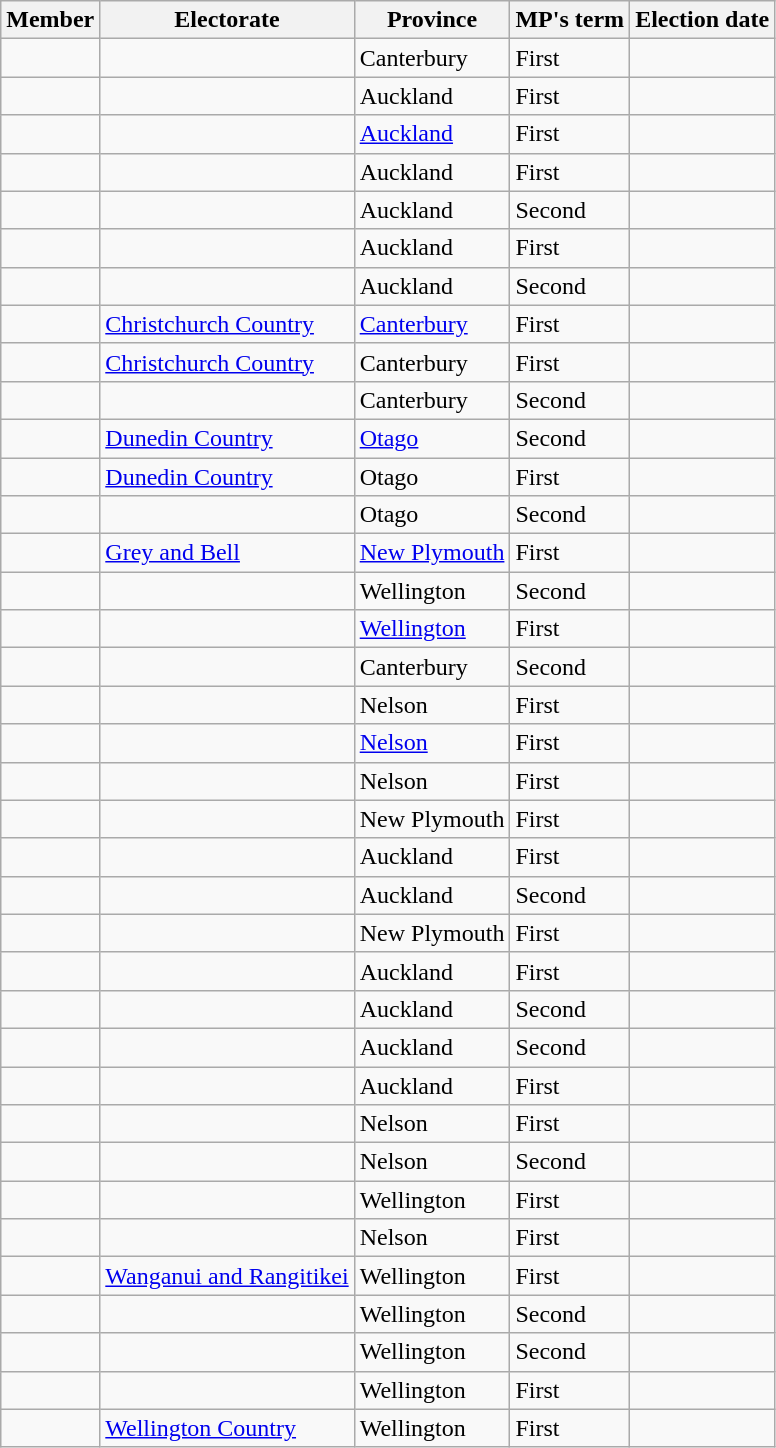<table class="wikitable sortable">
<tr>
<th>Member </th>
<th>Electorate </th>
<th>Province</th>
<th>MP's term </th>
<th>Election date </th>
</tr>
<tr>
<td></td>
<td></td>
<td>Canterbury</td>
<td>First</td>
<td></td>
</tr>
<tr>
<td></td>
<td></td>
<td>Auckland</td>
<td>First</td>
<td></td>
</tr>
<tr>
<td></td>
<td></td>
<td><a href='#'>Auckland</a></td>
<td>First</td>
<td></td>
</tr>
<tr>
<td></td>
<td></td>
<td>Auckland</td>
<td>First</td>
<td></td>
</tr>
<tr>
<td></td>
<td></td>
<td>Auckland</td>
<td>Second</td>
<td></td>
</tr>
<tr>
<td></td>
<td></td>
<td>Auckland</td>
<td>First</td>
<td></td>
</tr>
<tr>
<td></td>
<td></td>
<td>Auckland</td>
<td>Second</td>
<td></td>
</tr>
<tr>
<td></td>
<td><a href='#'>Christchurch Country</a></td>
<td><a href='#'>Canterbury</a></td>
<td>First</td>
<td></td>
</tr>
<tr>
<td></td>
<td><a href='#'>Christchurch Country</a></td>
<td>Canterbury</td>
<td>First</td>
<td></td>
</tr>
<tr>
<td></td>
<td></td>
<td>Canterbury</td>
<td>Second</td>
<td></td>
</tr>
<tr>
<td></td>
<td><a href='#'>Dunedin Country</a></td>
<td><a href='#'>Otago</a></td>
<td>Second</td>
<td></td>
</tr>
<tr>
<td></td>
<td><a href='#'>Dunedin Country</a></td>
<td>Otago</td>
<td>First</td>
<td></td>
</tr>
<tr>
<td></td>
<td></td>
<td>Otago</td>
<td>Second</td>
<td></td>
</tr>
<tr>
<td></td>
<td><a href='#'>Grey and Bell</a></td>
<td><a href='#'>New Plymouth</a></td>
<td>First</td>
<td></td>
</tr>
<tr>
<td></td>
<td></td>
<td>Wellington</td>
<td>Second</td>
<td></td>
</tr>
<tr>
<td></td>
<td></td>
<td><a href='#'>Wellington</a></td>
<td>First</td>
<td></td>
</tr>
<tr>
<td></td>
<td></td>
<td>Canterbury</td>
<td>Second</td>
<td></td>
</tr>
<tr>
<td></td>
<td></td>
<td>Nelson</td>
<td>First</td>
<td></td>
</tr>
<tr>
<td></td>
<td></td>
<td><a href='#'>Nelson</a></td>
<td>First</td>
<td></td>
</tr>
<tr>
<td></td>
<td></td>
<td>Nelson</td>
<td>First</td>
<td></td>
</tr>
<tr>
<td></td>
<td></td>
<td>New Plymouth</td>
<td>First</td>
<td></td>
</tr>
<tr>
<td></td>
<td></td>
<td>Auckland</td>
<td>First</td>
<td></td>
</tr>
<tr>
<td></td>
<td></td>
<td>Auckland</td>
<td>Second</td>
<td></td>
</tr>
<tr>
<td></td>
<td></td>
<td>New Plymouth</td>
<td>First</td>
<td></td>
</tr>
<tr>
<td></td>
<td></td>
<td>Auckland</td>
<td>First</td>
<td></td>
</tr>
<tr>
<td></td>
<td></td>
<td>Auckland</td>
<td>Second</td>
<td></td>
</tr>
<tr>
<td></td>
<td></td>
<td>Auckland</td>
<td>Second</td>
<td></td>
</tr>
<tr>
<td></td>
<td></td>
<td>Auckland</td>
<td>First</td>
<td></td>
</tr>
<tr>
<td></td>
<td></td>
<td>Nelson</td>
<td>First</td>
<td></td>
</tr>
<tr>
<td></td>
<td></td>
<td>Nelson</td>
<td>Second</td>
<td></td>
</tr>
<tr>
<td></td>
<td></td>
<td>Wellington</td>
<td>First</td>
<td></td>
</tr>
<tr>
<td></td>
<td></td>
<td>Nelson</td>
<td>First</td>
<td></td>
</tr>
<tr>
<td></td>
<td><a href='#'>Wanganui and Rangitikei</a></td>
<td>Wellington</td>
<td>First</td>
<td></td>
</tr>
<tr>
<td></td>
<td></td>
<td>Wellington</td>
<td>Second</td>
<td></td>
</tr>
<tr>
<td></td>
<td></td>
<td>Wellington</td>
<td>Second</td>
<td></td>
</tr>
<tr>
<td></td>
<td></td>
<td>Wellington</td>
<td>First</td>
<td></td>
</tr>
<tr>
<td></td>
<td><a href='#'>Wellington Country</a></td>
<td>Wellington</td>
<td>First</td>
<td></td>
</tr>
</table>
